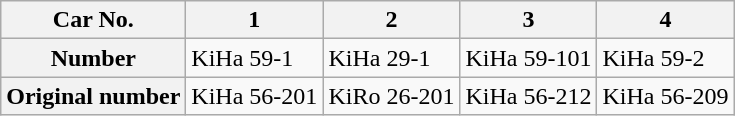<table class="wikitable">
<tr>
<th>Car No.</th>
<th>1</th>
<th>2</th>
<th>3</th>
<th>4</th>
</tr>
<tr>
<th>Number</th>
<td>KiHa 59-1</td>
<td>KiHa 29-1</td>
<td>KiHa 59-101</td>
<td>KiHa 59-2</td>
</tr>
<tr>
<th>Original number</th>
<td>KiHa 56-201</td>
<td>KiRo 26-201</td>
<td>KiHa 56-212</td>
<td>KiHa 56-209</td>
</tr>
</table>
